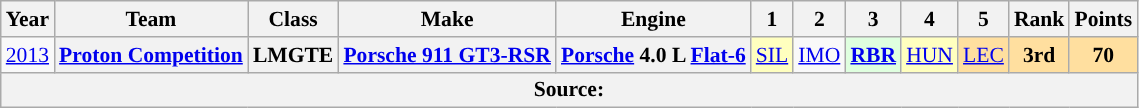<table class="wikitable" style="text-align:center; font-size:90%">
<tr>
<th>Year</th>
<th>Team</th>
<th>Class</th>
<th>Make</th>
<th>Engine</th>
<th>1</th>
<th>2</th>
<th>3</th>
<th>4</th>
<th>5</th>
<th>Rank</th>
<th>Points</th>
</tr>
<tr>
<td><a href='#'>2013</a></td>
<th><a href='#'>Proton Competition</a></th>
<th>LMGTE</th>
<th><a href='#'>Porsche 911 GT3-RSR</a></th>
<th><a href='#'>Porsche</a> 4.0 L <a href='#'>Flat-6</a></th>
<td style="background:#FFFFBF;”"><a href='#'>SIL</a><br></td>
<td><a href='#'>IMO</a></td>
<td style="background:#DFFFDF;"><strong><a href='#'>RBR</a></strong><br></td>
<td style="background:#FFFFBF;”"><a href='#'>HUN</a><br></td>
<td style="background:#FFDF9F;”"><a href='#'>LEC</a><br></td>
<th style="background:#FFDF9F;”">3rd</th>
<th style="background:#FFDF9F;”">70</th>
</tr>
<tr>
<th colspan="12">Source:</th>
</tr>
</table>
